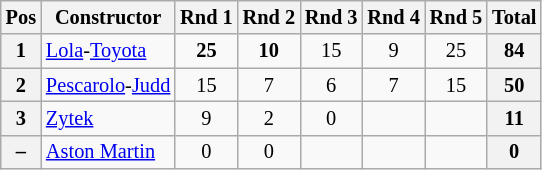<table class="wikitable" style="font-size: 85%;">
<tr>
<th>Pos</th>
<th>Constructor</th>
<th>Rnd 1</th>
<th>Rnd 2</th>
<th>Rnd 3</th>
<th>Rnd 4</th>
<th>Rnd 5</th>
<th>Total</th>
</tr>
<tr>
<th>1</th>
<td><a href='#'>Lola</a>-<a href='#'>Toyota</a></td>
<td align="center"><strong>25</strong></td>
<td align="center"><strong>10</strong></td>
<td align="center">15</td>
<td align="center">9</td>
<td align="center">25</td>
<th align="center">84</th>
</tr>
<tr>
<th>2</th>
<td><a href='#'>Pescarolo</a>-<a href='#'>Judd</a></td>
<td align="center">15</td>
<td align="center">7</td>
<td align="center">6</td>
<td align="center">7</td>
<td align="center">15</td>
<th align="center">50</th>
</tr>
<tr>
<th>3</th>
<td><a href='#'>Zytek</a></td>
<td align="center">9</td>
<td align="center">2</td>
<td align="center">0</td>
<td></td>
<td></td>
<th align="center">11</th>
</tr>
<tr>
<th>–</th>
<td><a href='#'>Aston Martin</a></td>
<td align="center">0</td>
<td align="center">0</td>
<td></td>
<td></td>
<td></td>
<th align="center">0</th>
</tr>
</table>
